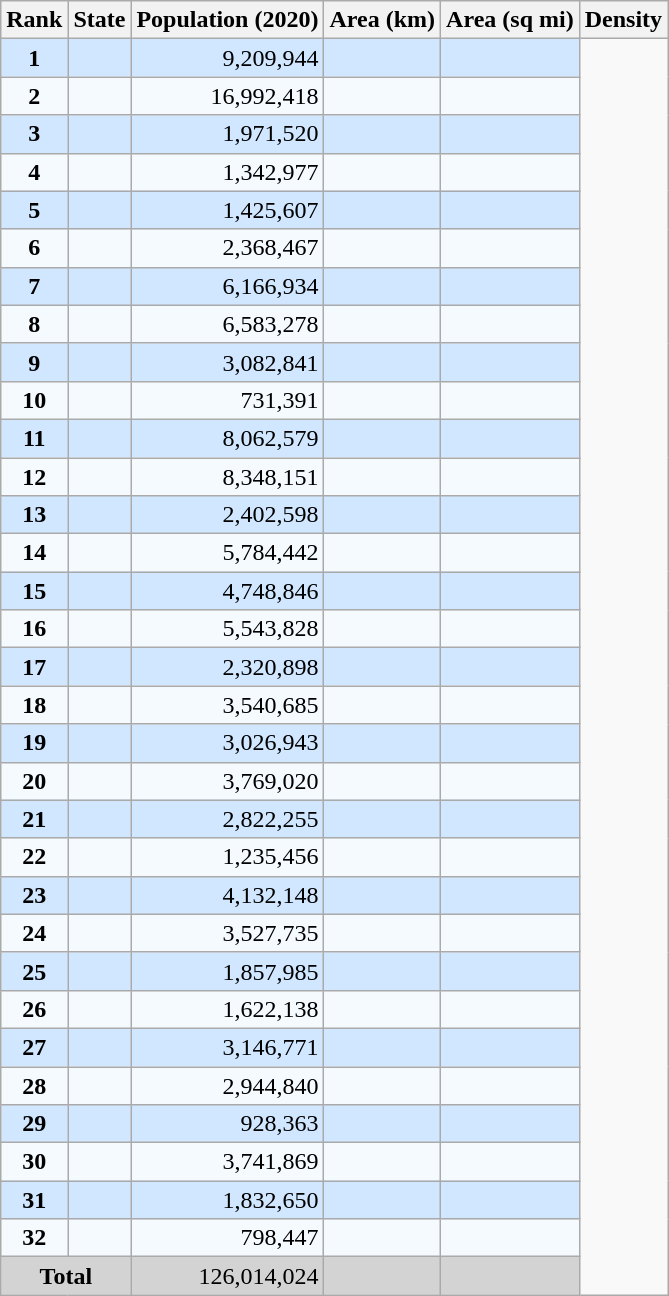<table class="wikitable sortable">
<tr>
<th><strong>Rank</strong></th>
<th><strong>State</strong></th>
<th><strong>Population (2020)</strong></th>
<th><strong>Area (km)</strong></th>
<th><strong>Area (sq mi)</strong></th>
<th><strong>Density</strong></th>
</tr>
<tr bgcolor="#d0e7ff">
<td align="center"><strong>1</strong></td>
<td align="left"></td>
<td align="right">9,209,944</td>
<td></td>
<td align="center"></td>
</tr>
<tr bgcolor="#f5faff">
<td align="center"><strong>2</strong></td>
<td align="left"></td>
<td align="right">16,992,418</td>
<td></td>
<td align="center"></td>
</tr>
<tr bgcolor="#d0e7ff">
<td align="center"><strong>3</strong></td>
<td align="left"></td>
<td align="right">1,971,520</td>
<td></td>
<td align="center"></td>
</tr>
<tr bgcolor="#f5faff">
<td align="center"><strong>4</strong></td>
<td align="left"></td>
<td align="right">1,342,977</td>
<td></td>
<td align="center"></td>
</tr>
<tr bgcolor="#d0e7ff">
<td align="center"><strong>5</strong></td>
<td align="left"></td>
<td align="right">1,425,607</td>
<td></td>
<td align="center"></td>
</tr>
<tr bgcolor="#f5faff">
<td align="center"><strong>6</strong></td>
<td align="left"></td>
<td align="right">2,368,467</td>
<td></td>
<td align="center"></td>
</tr>
<tr bgcolor="#d0e7ff">
<td align="center"><strong>7</strong></td>
<td align="left"></td>
<td align="right">6,166,934</td>
<td></td>
<td align="center"></td>
</tr>
<tr bgcolor="#f5faff">
<td align="center"><strong>8</strong></td>
<td align="left"></td>
<td align="right">6,583,278</td>
<td></td>
<td align="center"></td>
</tr>
<tr bgcolor="#d0e7ff">
<td align="center"><strong>9</strong></td>
<td align="left"></td>
<td align="right">3,082,841</td>
<td></td>
<td align="center"></td>
</tr>
<tr bgcolor="#f5faff">
<td align="center"><strong>10</strong></td>
<td align="left"></td>
<td align="right">731,391</td>
<td></td>
<td align="center"></td>
</tr>
<tr bgcolor="#d0e7ff">
<td align="center"><strong>11</strong></td>
<td align="left"></td>
<td align="right">8,062,579</td>
<td></td>
<td align="center"></td>
</tr>
<tr bgcolor="#f5faff">
<td align="center"><strong>12</strong></td>
<td align="left"></td>
<td align="right">8,348,151</td>
<td></td>
<td align="center"></td>
</tr>
<tr bgcolor="#d0e7ff">
<td align="center"><strong>13</strong></td>
<td align="left"></td>
<td align="right">2,402,598</td>
<td></td>
<td align="center"></td>
</tr>
<tr bgcolor="#f5faff">
<td align="center"><strong>14</strong></td>
<td align="left"></td>
<td align="right">5,784,442</td>
<td></td>
<td align="center"></td>
</tr>
<tr bgcolor="#d0e7ff">
<td align="center"><strong>15</strong></td>
<td align="left"></td>
<td align="right">4,748,846</td>
<td></td>
<td align="center"></td>
</tr>
<tr bgcolor="#f5faff">
<td align="center"><strong>16</strong></td>
<td align="left"></td>
<td align="right">5,543,828</td>
<td></td>
<td align="center"></td>
</tr>
<tr bgcolor="#d0e7ff">
<td align="center"><strong>17</strong></td>
<td align="left"></td>
<td align="right">2,320,898</td>
<td></td>
<td align="center"></td>
</tr>
<tr bgcolor="#f5faff">
<td align="center"><strong>18</strong></td>
<td align="left"></td>
<td align="right">3,540,685</td>
<td></td>
<td align="center"></td>
</tr>
<tr bgcolor="#d0e7ff">
<td align="center"><strong>19</strong></td>
<td align="left"></td>
<td align="right">3,026,943</td>
<td></td>
<td align="center"></td>
</tr>
<tr bgcolor="#f5faff">
<td align="center"><strong>20</strong></td>
<td align="left"></td>
<td align="right">3,769,020</td>
<td></td>
<td align="center"></td>
</tr>
<tr bgcolor="#d0e7ff">
<td align="center"><strong>21</strong></td>
<td align="left"></td>
<td align="right">2,822,255</td>
<td></td>
<td align="center"></td>
</tr>
<tr bgcolor="#f5faff">
<td align="center"><strong>22</strong></td>
<td align="left"></td>
<td align="right">1,235,456</td>
<td></td>
<td align="center"></td>
</tr>
<tr bgcolor="#d0e7ff">
<td align="center"><strong>23</strong></td>
<td align="left"></td>
<td align="right">4,132,148</td>
<td></td>
<td align="center"></td>
</tr>
<tr bgcolor="#f5faff">
<td align="center"><strong>24</strong></td>
<td align="left"></td>
<td align="right">3,527,735</td>
<td></td>
<td align="center"></td>
</tr>
<tr bgcolor="#d0e7ff">
<td align="center"><strong>25</strong></td>
<td align="left"></td>
<td align="right">1,857,985</td>
<td></td>
<td align="center"></td>
</tr>
<tr bgcolor="#f5faff">
<td align="center"><strong>26</strong></td>
<td align="left"></td>
<td align="right">1,622,138</td>
<td></td>
<td align="center"></td>
</tr>
<tr bgcolor="#d0e7ff">
<td align="center"><strong>27</strong></td>
<td align="left"></td>
<td align="right">3,146,771</td>
<td></td>
<td align="center"></td>
</tr>
<tr bgcolor="#f5faff">
<td align="center"><strong>28</strong></td>
<td align="left"></td>
<td align="right">2,944,840</td>
<td></td>
<td align="center"></td>
</tr>
<tr bgcolor="#d0e7ff">
<td align="center"><strong>29</strong></td>
<td align="left"></td>
<td align="right">928,363</td>
<td></td>
<td align="center"></td>
</tr>
<tr bgcolor="#f5faff">
<td align="center"><strong>30</strong></td>
<td align="left"></td>
<td align="right">3,741,869</td>
<td></td>
<td align="center"></td>
</tr>
<tr bgcolor="#d0e7ff">
<td align="center"><strong>31</strong></td>
<td align="left"></td>
<td align="right">1,832,650</td>
<td></td>
<td align="center"></td>
</tr>
<tr bgcolor="#f5faff">
<td align="center"><strong>32</strong></td>
<td align="left"></td>
<td align="right">798,447</td>
<td></td>
<td align="center"></td>
</tr>
<tr bgcolor="#D3D3D3">
<td align="center" colspan="2"><strong>Total</strong></td>
<td align="right">126,014,024</td>
<td></td>
<td align="center"></td>
</tr>
</table>
